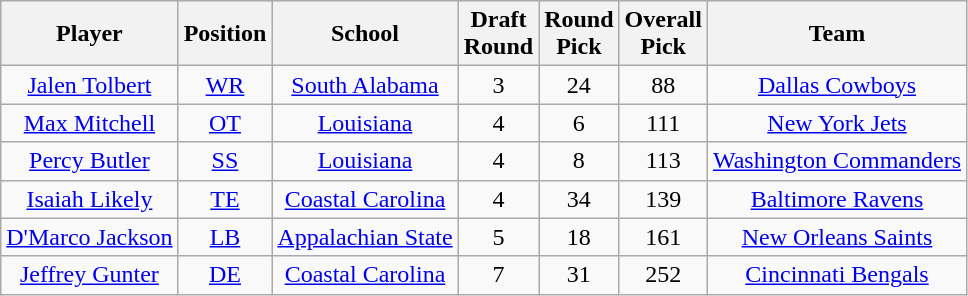<table class="wikitable sortable" border="1" style="text-align: center">
<tr>
<th>Player</th>
<th>Position</th>
<th>School</th>
<th>Draft<br>Round</th>
<th>Round<br>Pick</th>
<th>Overall<br>Pick</th>
<th>Team</th>
</tr>
<tr>
<td><a href='#'>Jalen Tolbert</a></td>
<td><a href='#'>WR</a></td>
<td><a href='#'>South Alabama</a></td>
<td>3</td>
<td>24</td>
<td>88</td>
<td><a href='#'>Dallas Cowboys</a></td>
</tr>
<tr>
<td><a href='#'>Max Mitchell</a></td>
<td><a href='#'>OT</a></td>
<td><a href='#'>Louisiana</a></td>
<td>4</td>
<td>6</td>
<td>111</td>
<td><a href='#'>New York Jets</a></td>
</tr>
<tr>
<td><a href='#'>Percy Butler</a></td>
<td><a href='#'>SS</a></td>
<td><a href='#'>Louisiana</a></td>
<td>4</td>
<td>8</td>
<td>113</td>
<td><a href='#'>Washington Commanders</a></td>
</tr>
<tr>
<td><a href='#'>Isaiah Likely</a></td>
<td><a href='#'>TE</a></td>
<td><a href='#'>Coastal Carolina</a></td>
<td>4</td>
<td>34</td>
<td>139</td>
<td><a href='#'>Baltimore Ravens</a></td>
</tr>
<tr>
<td><a href='#'>D'Marco Jackson</a></td>
<td><a href='#'>LB</a></td>
<td><a href='#'>Appalachian State</a></td>
<td>5</td>
<td>18</td>
<td>161</td>
<td><a href='#'>New Orleans Saints</a></td>
</tr>
<tr>
<td><a href='#'>Jeffrey Gunter</a></td>
<td><a href='#'>DE</a></td>
<td><a href='#'>Coastal Carolina</a></td>
<td>7</td>
<td>31</td>
<td>252</td>
<td><a href='#'>Cincinnati Bengals</a></td>
</tr>
</table>
